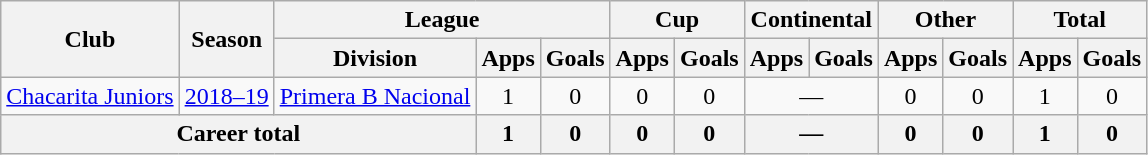<table class="wikitable" style="text-align:center">
<tr>
<th rowspan="2">Club</th>
<th rowspan="2">Season</th>
<th colspan="3">League</th>
<th colspan="2">Cup</th>
<th colspan="2">Continental</th>
<th colspan="2">Other</th>
<th colspan="2">Total</th>
</tr>
<tr>
<th>Division</th>
<th>Apps</th>
<th>Goals</th>
<th>Apps</th>
<th>Goals</th>
<th>Apps</th>
<th>Goals</th>
<th>Apps</th>
<th>Goals</th>
<th>Apps</th>
<th>Goals</th>
</tr>
<tr>
<td rowspan="1"><a href='#'>Chacarita Juniors</a></td>
<td><a href='#'>2018–19</a></td>
<td rowspan="1"><a href='#'>Primera B Nacional</a></td>
<td>1</td>
<td>0</td>
<td>0</td>
<td>0</td>
<td colspan="2">—</td>
<td>0</td>
<td>0</td>
<td>1</td>
<td>0</td>
</tr>
<tr>
<th colspan="3">Career total</th>
<th>1</th>
<th>0</th>
<th>0</th>
<th>0</th>
<th colspan="2">—</th>
<th>0</th>
<th>0</th>
<th>1</th>
<th>0</th>
</tr>
</table>
